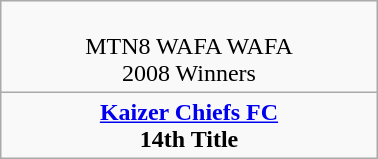<table class="wikitable" style="text-align: center; margin: 0 auto; width: 20%">
<tr>
<td><br>MTN8 WAFA WAFA<br>2008 Winners</td>
</tr>
<tr>
<td><strong><a href='#'>Kaizer Chiefs FC</a></strong><br><strong>14th Title</strong></td>
</tr>
</table>
